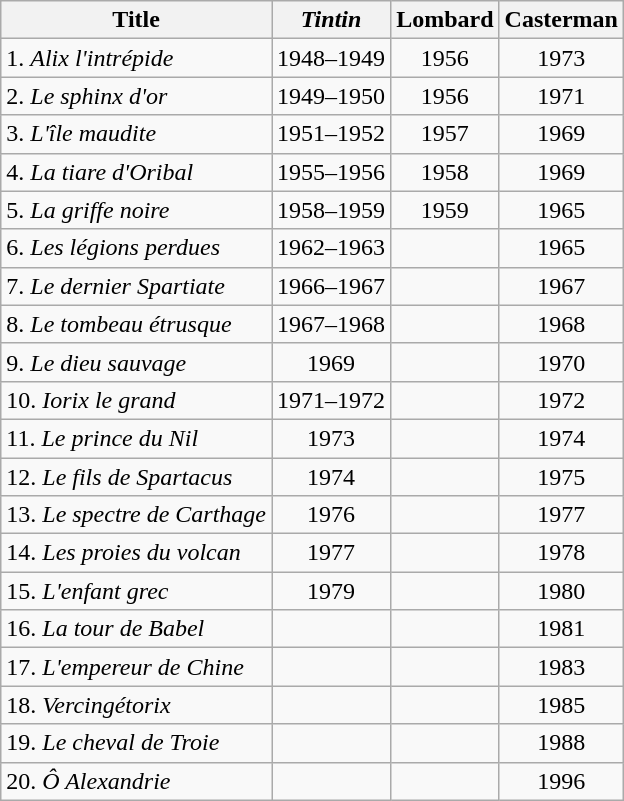<table class="wikitable">
<tr>
<th>Title</th>
<th><em>Tintin</em></th>
<th>Lombard</th>
<th>Casterman</th>
</tr>
<tr>
<td>1. <em>Alix l'intrépide</em></td>
<td align=center>1948–1949</td>
<td align=center>1956</td>
<td align=center>1973</td>
</tr>
<tr>
<td>2. <em>Le sphinx d'or</em></td>
<td align=center>1949–1950</td>
<td align=center>1956</td>
<td align=center>1971</td>
</tr>
<tr>
<td>3. <em>L'île maudite</em></td>
<td align=center>1951–1952</td>
<td align=center>1957</td>
<td align=center>1969</td>
</tr>
<tr>
<td>4. <em>La tiare d'Oribal</em></td>
<td align=center>1955–1956</td>
<td align=center>1958</td>
<td align=center>1969</td>
</tr>
<tr>
<td>5. <em>La griffe noire</em></td>
<td align=center>1958–1959</td>
<td align=center>1959</td>
<td align=center>1965</td>
</tr>
<tr>
<td>6. <em>Les légions perdues</em></td>
<td align=center>1962–1963</td>
<td align=center></td>
<td align=center>1965</td>
</tr>
<tr>
<td>7. <em>Le dernier Spartiate</em></td>
<td align=center>1966–1967</td>
<td align=center></td>
<td align=center>1967</td>
</tr>
<tr>
<td>8. <em>Le tombeau étrusque</em></td>
<td align=center>1967–1968</td>
<td align=center></td>
<td align=center>1968</td>
</tr>
<tr>
<td>9. <em>Le dieu sauvage</em></td>
<td align=center>1969</td>
<td align=center></td>
<td align=center>1970</td>
</tr>
<tr>
<td>10. <em>Iorix le grand</em></td>
<td align=center>1971–1972</td>
<td align=center></td>
<td align=center>1972</td>
</tr>
<tr>
<td>11. <em>Le prince du Nil</em></td>
<td align=center>1973</td>
<td align=center></td>
<td align=center>1974</td>
</tr>
<tr>
<td>12. <em>Le fils de Spartacus</em></td>
<td align=center>1974</td>
<td align=center></td>
<td align=center>1975</td>
</tr>
<tr>
<td>13. <em>Le spectre de Carthage</em></td>
<td align=center>1976</td>
<td align=center></td>
<td align=center>1977</td>
</tr>
<tr>
<td>14. <em>Les proies du volcan</em></td>
<td align=center>1977</td>
<td align=center></td>
<td align=center>1978</td>
</tr>
<tr>
<td>15. <em>L'enfant grec</em></td>
<td align=center>1979</td>
<td align=center></td>
<td align=center>1980</td>
</tr>
<tr>
<td>16. <em>La tour de Babel</em></td>
<td align=center></td>
<td align=center></td>
<td align=center>1981</td>
</tr>
<tr>
<td>17. <em>L'empereur de Chine</em></td>
<td align=center></td>
<td align=center></td>
<td align=center>1983</td>
</tr>
<tr>
<td>18. <em>Vercingétorix</em></td>
<td align=center></td>
<td align=center></td>
<td align=center>1985</td>
</tr>
<tr>
<td>19. <em>Le cheval de Troie</em></td>
<td align=center></td>
<td align=center></td>
<td align=center>1988</td>
</tr>
<tr>
<td>20. <em>Ô Alexandrie</em></td>
<td align=center></td>
<td align=center></td>
<td align=center>1996</td>
</tr>
</table>
